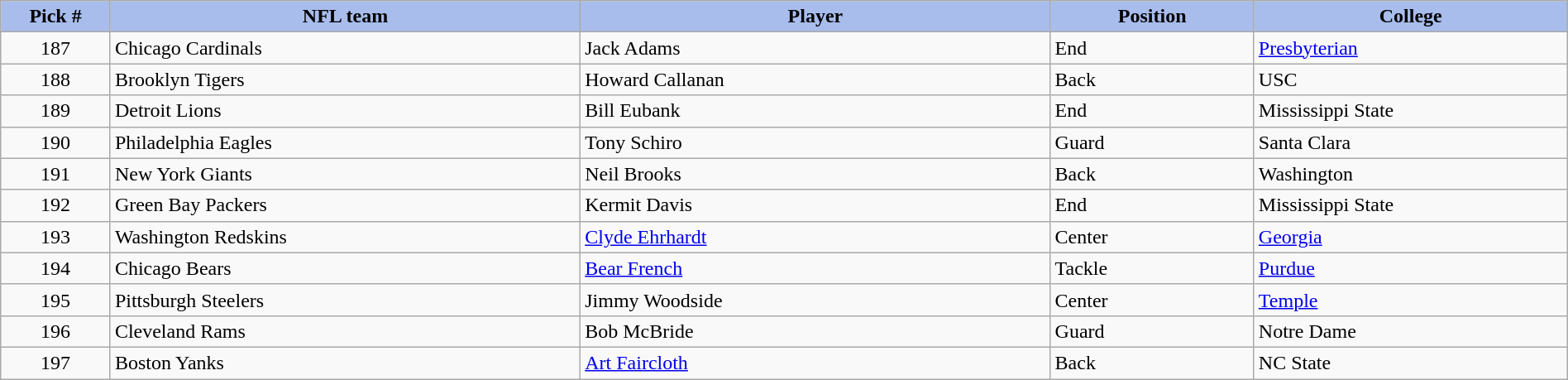<table class="wikitable sortable sortable" style="width: 100%">
<tr>
<th style="background:#A8BDEC;" width=7%>Pick #</th>
<th width=30% style="background:#A8BDEC;">NFL team</th>
<th width=30% style="background:#A8BDEC;">Player</th>
<th width=13% style="background:#A8BDEC;">Position</th>
<th style="background:#A8BDEC;">College</th>
</tr>
<tr>
<td align=center>187</td>
<td>Chicago Cardinals</td>
<td>Jack Adams</td>
<td>End</td>
<td><a href='#'>Presbyterian</a></td>
</tr>
<tr>
<td align=center>188</td>
<td>Brooklyn Tigers</td>
<td>Howard Callanan</td>
<td>Back</td>
<td>USC</td>
</tr>
<tr>
<td align=center>189</td>
<td>Detroit Lions</td>
<td>Bill Eubank</td>
<td>End</td>
<td>Mississippi State</td>
</tr>
<tr>
<td align=center>190</td>
<td>Philadelphia Eagles</td>
<td>Tony Schiro</td>
<td>Guard</td>
<td>Santa Clara</td>
</tr>
<tr>
<td align=center>191</td>
<td>New York Giants</td>
<td>Neil Brooks</td>
<td>Back</td>
<td>Washington</td>
</tr>
<tr>
<td align=center>192</td>
<td>Green Bay Packers</td>
<td>Kermit Davis</td>
<td>End</td>
<td>Mississippi State</td>
</tr>
<tr>
<td align=center>193</td>
<td>Washington Redskins</td>
<td><a href='#'>Clyde Ehrhardt</a></td>
<td>Center</td>
<td><a href='#'>Georgia</a></td>
</tr>
<tr>
<td align=center>194</td>
<td>Chicago Bears</td>
<td><a href='#'>Bear French</a></td>
<td>Tackle</td>
<td><a href='#'>Purdue</a></td>
</tr>
<tr>
<td align=center>195</td>
<td>Pittsburgh Steelers</td>
<td>Jimmy Woodside</td>
<td>Center</td>
<td><a href='#'>Temple</a></td>
</tr>
<tr>
<td align=center>196</td>
<td>Cleveland Rams</td>
<td>Bob McBride</td>
<td>Guard</td>
<td>Notre Dame</td>
</tr>
<tr>
<td align=center>197</td>
<td>Boston Yanks</td>
<td><a href='#'>Art Faircloth</a></td>
<td>Back</td>
<td>NC State</td>
</tr>
</table>
